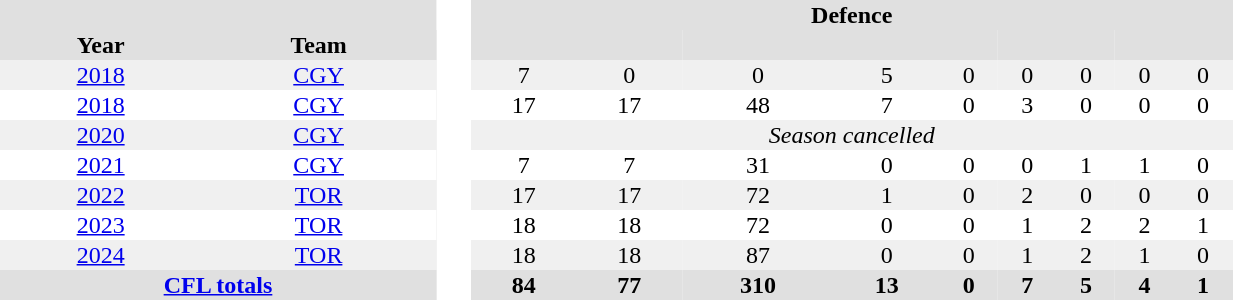<table BORDER="0" CELLPADDING="1" CELLSPACING="0" width="65%" style="text-align:center">
<tr bgcolor="#e0e0e0">
<th colspan="2"></th>
<th rowspan="101" bgcolor="#ffffff"> </th>
<th colspan="9">Defence</th>
</tr>
<tr bgcolor="#e0e0e0">
<th>Year</th>
<th>Team</th>
<th></th>
<th></th>
<th></th>
<th></th>
<th></th>
<th></th>
<th></th>
<th></th>
<th></th>
</tr>
<tr ALIGN="center" bgcolor="#f0f0f0">
<td><a href='#'>2018</a></td>
<td><a href='#'>CGY</a></td>
<td>7</td>
<td>0</td>
<td>0</td>
<td>5</td>
<td>0</td>
<td>0</td>
<td>0</td>
<td>0</td>
<td>0</td>
</tr>
<tr>
<td><a href='#'>2018</a></td>
<td><a href='#'>CGY</a></td>
<td>17</td>
<td>17</td>
<td>48</td>
<td>7</td>
<td>0</td>
<td>3</td>
<td>0</td>
<td>0</td>
<td>0</td>
</tr>
<tr ALIGN="center" bgcolor="#f0f0f0">
<td><a href='#'>2020</a></td>
<td><a href='#'>CGY</a></td>
<td colspan="9"><em>Season cancelled</em></td>
</tr>
<tr>
<td><a href='#'>2021</a></td>
<td><a href='#'>CGY</a></td>
<td>7</td>
<td>7</td>
<td>31</td>
<td>0</td>
<td>0</td>
<td>0</td>
<td>1</td>
<td>1</td>
<td>0</td>
</tr>
<tr ALIGN="center" bgcolor="#f0f0f0">
<td><a href='#'>2022</a></td>
<td><a href='#'>TOR</a></td>
<td>17</td>
<td>17</td>
<td>72</td>
<td>1</td>
<td>0</td>
<td>2</td>
<td>0</td>
<td>0</td>
<td>0</td>
</tr>
<tr>
<td><a href='#'>2023</a></td>
<td><a href='#'>TOR</a></td>
<td>18</td>
<td>18</td>
<td>72</td>
<td>0</td>
<td>0</td>
<td>1</td>
<td>2</td>
<td>2</td>
<td>1</td>
</tr>
<tr ALIGN="center" bgcolor="#f0f0f0">
<td><a href='#'>2024</a></td>
<td><a href='#'>TOR</a></td>
<td>18</td>
<td>18</td>
<td>87</td>
<td>0</td>
<td>0</td>
<td>1</td>
<td>2</td>
<td>1</td>
<td>0</td>
</tr>
<tr bgcolor="#e0e0e0">
<th colspan="2"><a href='#'>CFL totals</a></th>
<th>84</th>
<th>77</th>
<th>310</th>
<th>13</th>
<th>0</th>
<th>7</th>
<th>5</th>
<th>4</th>
<th>1</th>
</tr>
</table>
